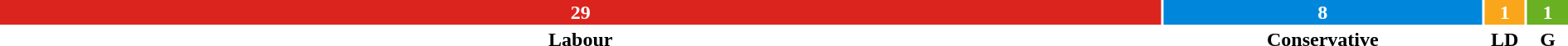<table style="width:100%; text-align:center;">
<tr style="color:white;">
<td style="background:#dc241f; width:74.4%;"><strong>29</strong></td>
<td style="background:#0087dc; width:20.5;"><strong>8</strong></td>
<td style="background:#FAA61A; width:2.6%;"><strong>1</strong></td>
<td style="background:#6AB023; width:2.6%;"><strong>1</strong></td>
</tr>
<tr>
<td><span><strong>Labour</strong></span></td>
<td><span><strong>Conservative</strong></span></td>
<td><span><strong>LD</strong></span></td>
<td><span><strong>G</strong></span></td>
</tr>
</table>
